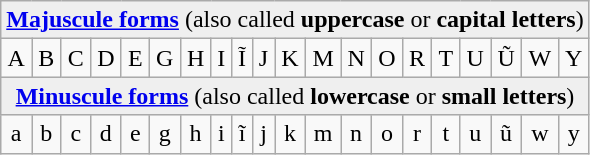<table class=wikitable style=text-align:center>
<tr>
<td bgcolor="#EFEFEF" colspan="20"><strong><a href='#'>Majuscule forms</a></strong> (also called <strong>uppercase</strong> or <strong>capital letters</strong>)</td>
</tr>
<tr>
<td>A</td>
<td>B</td>
<td>C</td>
<td>D</td>
<td>E</td>
<td>G</td>
<td>H</td>
<td>I</td>
<td>Ĩ</td>
<td>J</td>
<td>K</td>
<td>M</td>
<td>N</td>
<td>O</td>
<td>R</td>
<td>T</td>
<td>U</td>
<td>Ũ</td>
<td>W</td>
<td>Y</td>
</tr>
<tr>
<td bgcolor="#EFEFEF" colspan="20"><strong><a href='#'>Minuscule forms</a></strong> (also called <strong>lowercase</strong> or <strong>small letters</strong>)</td>
</tr>
<tr>
<td>a</td>
<td>b</td>
<td>c</td>
<td>d</td>
<td>e</td>
<td>g</td>
<td>h</td>
<td>i</td>
<td>ĩ</td>
<td>j</td>
<td>k</td>
<td>m</td>
<td>n</td>
<td>o</td>
<td>r</td>
<td>t</td>
<td>u</td>
<td>ũ</td>
<td>w</td>
<td>y</td>
</tr>
</table>
